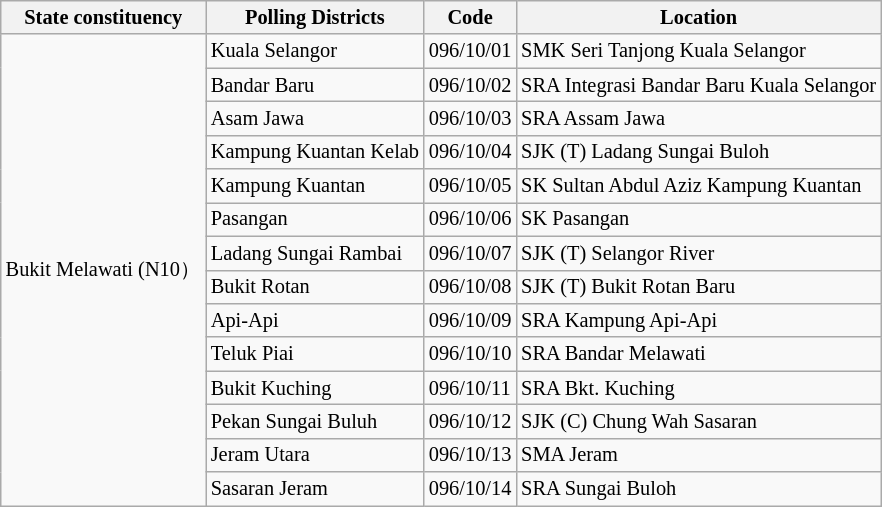<table class="wikitable sortable mw-collapsible" style="white-space:nowrap;font-size:85%">
<tr>
<th>State constituency</th>
<th>Polling Districts</th>
<th>Code</th>
<th>Location</th>
</tr>
<tr>
<td rowspan="14">Bukit Melawati (N10）</td>
<td>Kuala Selangor</td>
<td>096/10/01</td>
<td>SMK Seri Tanjong Kuala Selangor</td>
</tr>
<tr>
<td>Bandar Baru</td>
<td>096/10/02</td>
<td>SRA Integrasi Bandar Baru Kuala Selangor</td>
</tr>
<tr>
<td>Asam Jawa</td>
<td>096/10/03</td>
<td>SRA Assam Jawa</td>
</tr>
<tr>
<td>Kampung Kuantan Kelab</td>
<td>096/10/04</td>
<td>SJK (T) Ladang Sungai Buloh</td>
</tr>
<tr>
<td>Kampung Kuantan</td>
<td>096/10/05</td>
<td>SK Sultan Abdul Aziz Kampung Kuantan</td>
</tr>
<tr>
<td>Pasangan</td>
<td>096/10/06</td>
<td>SK Pasangan</td>
</tr>
<tr>
<td>Ladang Sungai Rambai</td>
<td>096/10/07</td>
<td>SJK (T) Selangor River</td>
</tr>
<tr>
<td>Bukit Rotan</td>
<td>096/10/08</td>
<td>SJK (T) Bukit Rotan Baru</td>
</tr>
<tr>
<td>Api-Api</td>
<td>096/10/09</td>
<td>SRA Kampung Api-Api</td>
</tr>
<tr>
<td>Teluk Piai</td>
<td>096/10/10</td>
<td>SRA Bandar Melawati</td>
</tr>
<tr>
<td>Bukit Kuching</td>
<td>096/10/11</td>
<td>SRA Bkt. Kuching</td>
</tr>
<tr>
<td>Pekan Sungai Buluh</td>
<td>096/10/12</td>
<td>SJK (C) Chung Wah Sasaran</td>
</tr>
<tr>
<td>Jeram Utara</td>
<td>096/10/13</td>
<td>SMA Jeram</td>
</tr>
<tr>
<td>Sasaran Jeram</td>
<td>096/10/14</td>
<td>SRA Sungai Buloh</td>
</tr>
</table>
